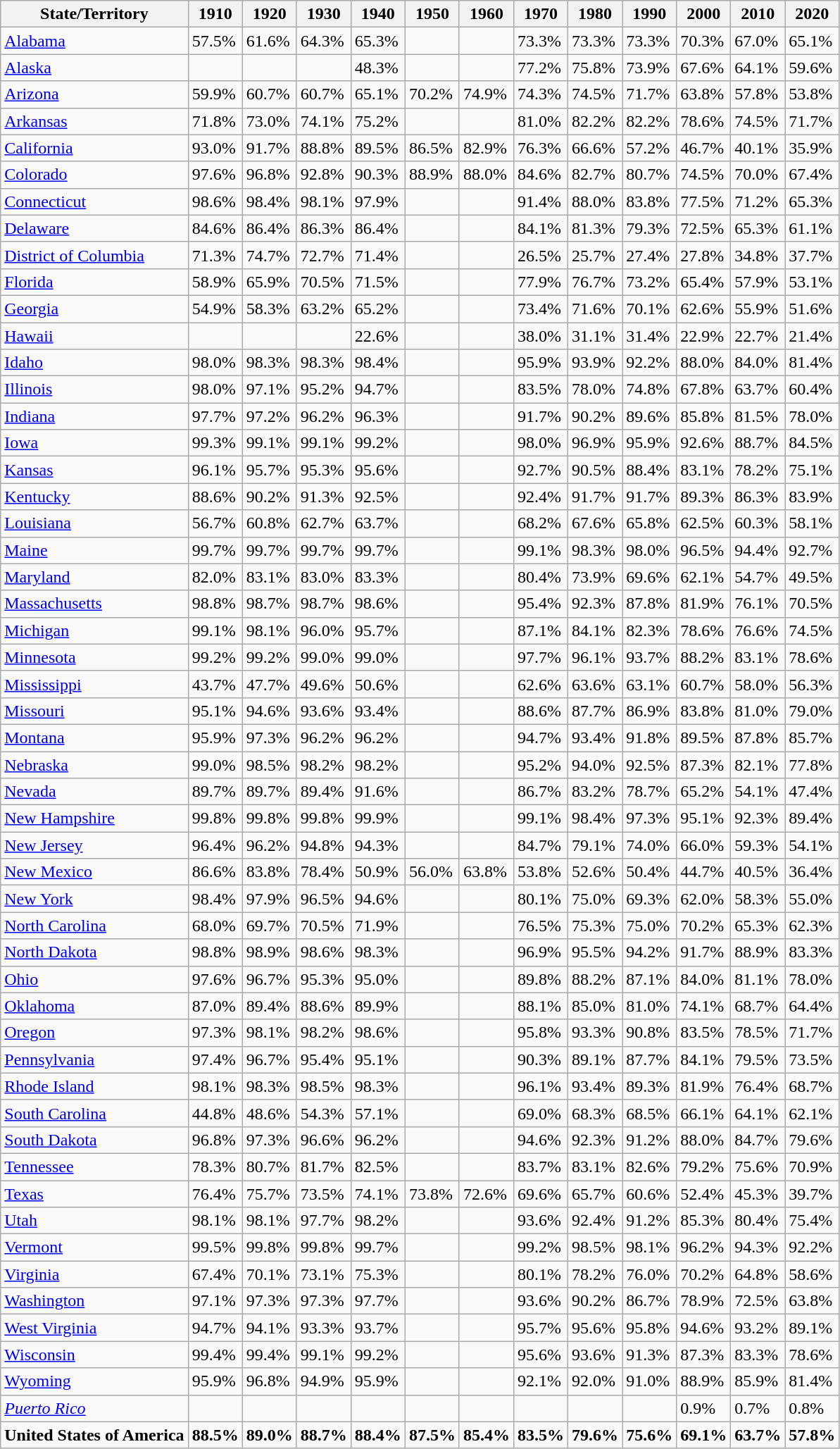<table class="wikitable sortable">
<tr>
<th>State/Territory</th>
<th>1910</th>
<th>1920</th>
<th>1930</th>
<th>1940</th>
<th>1950</th>
<th>1960</th>
<th>1970</th>
<th>1980</th>
<th>1990</th>
<th>2000</th>
<th>2010</th>
<th>2020</th>
</tr>
<tr>
<td>  <a href='#'>Alabama</a></td>
<td>57.5%</td>
<td>61.6%</td>
<td>64.3%</td>
<td>65.3%</td>
<td></td>
<td></td>
<td>73.3%</td>
<td>73.3%</td>
<td>73.3%</td>
<td>70.3%</td>
<td>67.0%</td>
<td>65.1%</td>
</tr>
<tr>
<td>  <a href='#'>Alaska</a></td>
<td></td>
<td></td>
<td></td>
<td>48.3%</td>
<td></td>
<td></td>
<td>77.2%</td>
<td>75.8%</td>
<td>73.9%</td>
<td>67.6%</td>
<td>64.1%</td>
<td>59.6%</td>
</tr>
<tr>
<td> <a href='#'>Arizona</a></td>
<td>59.9%</td>
<td>60.7%</td>
<td>60.7%</td>
<td>65.1%</td>
<td>70.2%</td>
<td>74.9%</td>
<td>74.3%</td>
<td>74.5%</td>
<td>71.7%</td>
<td>63.8%</td>
<td>57.8%</td>
<td>53.8%</td>
</tr>
<tr>
<td>  <a href='#'>Arkansas</a></td>
<td>71.8%</td>
<td>73.0%</td>
<td>74.1%</td>
<td>75.2%</td>
<td></td>
<td></td>
<td>81.0%</td>
<td>82.2%</td>
<td>82.2%</td>
<td>78.6%</td>
<td>74.5%</td>
<td>71.7%</td>
</tr>
<tr>
<td> <a href='#'>California</a></td>
<td>93.0%</td>
<td>91.7%</td>
<td>88.8%</td>
<td>89.5%</td>
<td>86.5%</td>
<td>82.9%</td>
<td>76.3%</td>
<td>66.6%</td>
<td>57.2%</td>
<td>46.7%</td>
<td>40.1%</td>
<td>35.9%</td>
</tr>
<tr>
<td>  <a href='#'>Colorado</a></td>
<td>97.6%</td>
<td>96.8%</td>
<td>92.8%</td>
<td>90.3%</td>
<td>88.9%</td>
<td>88.0%</td>
<td>84.6%</td>
<td>82.7%</td>
<td>80.7%</td>
<td>74.5%</td>
<td>70.0%</td>
<td>67.4%</td>
</tr>
<tr>
<td>  <a href='#'>Connecticut</a></td>
<td>98.6%</td>
<td>98.4%</td>
<td>98.1%</td>
<td>97.9%</td>
<td></td>
<td></td>
<td>91.4%</td>
<td>88.0%</td>
<td>83.8%</td>
<td>77.5%</td>
<td>71.2%</td>
<td>65.3%</td>
</tr>
<tr>
<td>  <a href='#'>Delaware</a></td>
<td>84.6%</td>
<td>86.4%</td>
<td>86.3%</td>
<td>86.4%</td>
<td></td>
<td></td>
<td>84.1%</td>
<td>81.3%</td>
<td>79.3%</td>
<td>72.5%</td>
<td>65.3%</td>
<td>61.1%</td>
</tr>
<tr>
<td> <a href='#'>District of Columbia</a></td>
<td>71.3%</td>
<td>74.7%</td>
<td>72.7%</td>
<td>71.4%</td>
<td></td>
<td></td>
<td>26.5%</td>
<td>25.7%</td>
<td>27.4%</td>
<td>27.8%</td>
<td>34.8%</td>
<td>37.7%</td>
</tr>
<tr>
<td> <a href='#'>Florida</a></td>
<td>58.9%</td>
<td>65.9%</td>
<td>70.5%</td>
<td>71.5%</td>
<td></td>
<td></td>
<td>77.9%</td>
<td>76.7%</td>
<td>73.2%</td>
<td>65.4%</td>
<td>57.9%</td>
<td>53.1%</td>
</tr>
<tr>
<td> <a href='#'>Georgia</a></td>
<td>54.9%</td>
<td>58.3%</td>
<td>63.2%</td>
<td>65.2%</td>
<td></td>
<td></td>
<td>73.4%</td>
<td>71.6%</td>
<td>70.1%</td>
<td>62.6%</td>
<td>55.9%</td>
<td>51.6%</td>
</tr>
<tr>
<td>  <a href='#'>Hawaii</a></td>
<td></td>
<td></td>
<td></td>
<td>22.6%</td>
<td></td>
<td></td>
<td>38.0%</td>
<td>31.1%</td>
<td>31.4%</td>
<td>22.9%</td>
<td>22.7%</td>
<td>21.4%</td>
</tr>
<tr>
<td>  <a href='#'>Idaho</a></td>
<td>98.0%</td>
<td>98.3%</td>
<td>98.3%</td>
<td>98.4%</td>
<td></td>
<td></td>
<td>95.9%</td>
<td>93.9%</td>
<td>92.2%</td>
<td>88.0%</td>
<td>84.0%</td>
<td>81.4%</td>
</tr>
<tr>
<td>  <a href='#'>Illinois</a></td>
<td>98.0%</td>
<td>97.1%</td>
<td>95.2%</td>
<td>94.7%</td>
<td></td>
<td></td>
<td>83.5%</td>
<td>78.0%</td>
<td>74.8%</td>
<td>67.8%</td>
<td>63.7%</td>
<td>60.4%</td>
</tr>
<tr>
<td>  <a href='#'>Indiana</a></td>
<td>97.7%</td>
<td>97.2%</td>
<td>96.2%</td>
<td>96.3%</td>
<td></td>
<td></td>
<td>91.7%</td>
<td>90.2%</td>
<td>89.6%</td>
<td>85.8%</td>
<td>81.5%</td>
<td>78.0%</td>
</tr>
<tr>
<td>  <a href='#'>Iowa</a></td>
<td>99.3%</td>
<td>99.1%</td>
<td>99.1%</td>
<td>99.2%</td>
<td></td>
<td></td>
<td>98.0%</td>
<td>96.9%</td>
<td>95.9%</td>
<td>92.6%</td>
<td>88.7%</td>
<td>84.5%</td>
</tr>
<tr>
<td>  <a href='#'>Kansas</a></td>
<td>96.1%</td>
<td>95.7%</td>
<td>95.3%</td>
<td>95.6%</td>
<td></td>
<td></td>
<td>92.7%</td>
<td>90.5%</td>
<td>88.4%</td>
<td>83.1%</td>
<td>78.2%</td>
<td>75.1%</td>
</tr>
<tr>
<td> <a href='#'>Kentucky</a></td>
<td>88.6%</td>
<td>90.2%</td>
<td>91.3%</td>
<td>92.5%</td>
<td></td>
<td></td>
<td>92.4%</td>
<td>91.7%</td>
<td>91.7%</td>
<td>89.3%</td>
<td>86.3%</td>
<td>83.9%</td>
</tr>
<tr>
<td> <a href='#'>Louisiana</a></td>
<td>56.7%</td>
<td>60.8%</td>
<td>62.7%</td>
<td>63.7%</td>
<td></td>
<td></td>
<td>68.2%</td>
<td>67.6%</td>
<td>65.8%</td>
<td>62.5%</td>
<td>60.3%</td>
<td>58.1%</td>
</tr>
<tr>
<td> <a href='#'>Maine</a></td>
<td>99.7%</td>
<td>99.7%</td>
<td>99.7%</td>
<td>99.7%</td>
<td></td>
<td></td>
<td>99.1%</td>
<td>98.3%</td>
<td>98.0%</td>
<td>96.5%</td>
<td>94.4%</td>
<td>92.7%</td>
</tr>
<tr>
<td> <a href='#'>Maryland</a></td>
<td>82.0%</td>
<td>83.1%</td>
<td>83.0%</td>
<td>83.3%</td>
<td></td>
<td></td>
<td>80.4%</td>
<td>73.9%</td>
<td>69.6%</td>
<td>62.1%</td>
<td>54.7%</td>
<td>49.5%</td>
</tr>
<tr>
<td> <a href='#'>Massachusetts</a></td>
<td>98.8%</td>
<td>98.7%</td>
<td>98.7%</td>
<td>98.6%</td>
<td></td>
<td></td>
<td>95.4%</td>
<td>92.3%</td>
<td>87.8%</td>
<td>81.9%</td>
<td>76.1%</td>
<td>70.5%</td>
</tr>
<tr>
<td> <a href='#'>Michigan</a></td>
<td>99.1%</td>
<td>98.1%</td>
<td>96.0%</td>
<td>95.7%</td>
<td></td>
<td></td>
<td>87.1%</td>
<td>84.1%</td>
<td>82.3%</td>
<td>78.6%</td>
<td>76.6%</td>
<td>74.5%</td>
</tr>
<tr>
<td> <a href='#'>Minnesota</a></td>
<td>99.2%</td>
<td>99.2%</td>
<td>99.0%</td>
<td>99.0%</td>
<td></td>
<td></td>
<td>97.7%</td>
<td>96.1%</td>
<td>93.7%</td>
<td>88.2%</td>
<td>83.1%</td>
<td>78.6%</td>
</tr>
<tr>
<td> <a href='#'>Mississippi</a></td>
<td>43.7%</td>
<td>47.7%</td>
<td>49.6%</td>
<td>50.6%</td>
<td></td>
<td></td>
<td>62.6%</td>
<td>63.6%</td>
<td>63.1%</td>
<td>60.7%</td>
<td>58.0%</td>
<td>56.3%</td>
</tr>
<tr>
<td> <a href='#'>Missouri</a></td>
<td>95.1%</td>
<td>94.6%</td>
<td>93.6%</td>
<td>93.4%</td>
<td></td>
<td></td>
<td>88.6%</td>
<td>87.7%</td>
<td>86.9%</td>
<td>83.8%</td>
<td>81.0%</td>
<td>79.0%</td>
</tr>
<tr>
<td> <a href='#'>Montana</a></td>
<td>95.9%</td>
<td>97.3%</td>
<td>96.2%</td>
<td>96.2%</td>
<td></td>
<td></td>
<td>94.7%</td>
<td>93.4%</td>
<td>91.8%</td>
<td>89.5%</td>
<td>87.8%</td>
<td>85.7%</td>
</tr>
<tr>
<td> <a href='#'>Nebraska</a></td>
<td>99.0%</td>
<td>98.5%</td>
<td>98.2%</td>
<td>98.2%</td>
<td></td>
<td></td>
<td>95.2%</td>
<td>94.0%</td>
<td>92.5%</td>
<td>87.3%</td>
<td>82.1%</td>
<td>77.8%</td>
</tr>
<tr>
<td> <a href='#'>Nevada</a></td>
<td>89.7%</td>
<td>89.7%</td>
<td>89.4%</td>
<td>91.6%</td>
<td></td>
<td></td>
<td>86.7%</td>
<td>83.2%</td>
<td>78.7%</td>
<td>65.2%</td>
<td>54.1%</td>
<td>47.4%</td>
</tr>
<tr>
<td> <a href='#'>New Hampshire</a></td>
<td>99.8%</td>
<td>99.8%</td>
<td>99.8%</td>
<td>99.9%</td>
<td></td>
<td></td>
<td>99.1%</td>
<td>98.4%</td>
<td>97.3%</td>
<td>95.1%</td>
<td>92.3%</td>
<td>89.4%</td>
</tr>
<tr>
<td> <a href='#'>New Jersey</a></td>
<td>96.4%</td>
<td>96.2%</td>
<td>94.8%</td>
<td>94.3%</td>
<td></td>
<td></td>
<td>84.7%</td>
<td>79.1%</td>
<td>74.0%</td>
<td>66.0%</td>
<td>59.3%</td>
<td>54.1%</td>
</tr>
<tr>
<td> <a href='#'>New Mexico</a></td>
<td>86.6%</td>
<td>83.8%</td>
<td>78.4%</td>
<td>50.9%</td>
<td>56.0%</td>
<td>63.8%</td>
<td>53.8%</td>
<td>52.6%</td>
<td>50.4%</td>
<td>44.7%</td>
<td>40.5%</td>
<td>36.4%</td>
</tr>
<tr>
<td> <a href='#'>New York</a></td>
<td>98.4%</td>
<td>97.9%</td>
<td>96.5%</td>
<td>94.6%</td>
<td></td>
<td></td>
<td>80.1%</td>
<td>75.0%</td>
<td>69.3%</td>
<td>62.0%</td>
<td>58.3%</td>
<td>55.0%</td>
</tr>
<tr>
<td> <a href='#'>North Carolina</a></td>
<td>68.0%</td>
<td>69.7%</td>
<td>70.5%</td>
<td>71.9%</td>
<td></td>
<td></td>
<td>76.5%</td>
<td>75.3%</td>
<td>75.0%</td>
<td>70.2%</td>
<td>65.3%</td>
<td>62.3%</td>
</tr>
<tr>
<td> <a href='#'>North Dakota</a></td>
<td>98.8%</td>
<td>98.9%</td>
<td>98.6%</td>
<td>98.3%</td>
<td></td>
<td></td>
<td>96.9%</td>
<td>95.5%</td>
<td>94.2%</td>
<td>91.7%</td>
<td>88.9%</td>
<td>83.3%</td>
</tr>
<tr>
<td> <a href='#'>Ohio</a></td>
<td>97.6%</td>
<td>96.7%</td>
<td>95.3%</td>
<td>95.0%</td>
<td></td>
<td></td>
<td>89.8%</td>
<td>88.2%</td>
<td>87.1%</td>
<td>84.0%</td>
<td>81.1%</td>
<td>78.0%</td>
</tr>
<tr>
<td> <a href='#'>Oklahoma</a></td>
<td>87.0%</td>
<td>89.4%</td>
<td>88.6%</td>
<td>89.9%</td>
<td></td>
<td></td>
<td>88.1%</td>
<td>85.0%</td>
<td>81.0%</td>
<td>74.1%</td>
<td>68.7%</td>
<td>64.4%</td>
</tr>
<tr>
<td> <a href='#'>Oregon</a></td>
<td>97.3%</td>
<td>98.1%</td>
<td>98.2%</td>
<td>98.6%</td>
<td></td>
<td></td>
<td>95.8%</td>
<td>93.3%</td>
<td>90.8%</td>
<td>83.5%</td>
<td>78.5%</td>
<td>71.7%</td>
</tr>
<tr>
<td> <a href='#'>Pennsylvania</a></td>
<td>97.4%</td>
<td>96.7%</td>
<td>95.4%</td>
<td>95.1%</td>
<td></td>
<td></td>
<td>90.3%</td>
<td>89.1%</td>
<td>87.7%</td>
<td>84.1%</td>
<td>79.5%</td>
<td>73.5%</td>
</tr>
<tr>
<td> <a href='#'>Rhode Island</a></td>
<td>98.1%</td>
<td>98.3%</td>
<td>98.5%</td>
<td>98.3%</td>
<td></td>
<td></td>
<td>96.1%</td>
<td>93.4%</td>
<td>89.3%</td>
<td>81.9%</td>
<td>76.4%</td>
<td>68.7%</td>
</tr>
<tr>
<td> <a href='#'>South Carolina</a></td>
<td>44.8%</td>
<td>48.6%</td>
<td>54.3%</td>
<td>57.1%</td>
<td></td>
<td></td>
<td>69.0%</td>
<td>68.3%</td>
<td>68.5%</td>
<td>66.1%</td>
<td>64.1%</td>
<td>62.1%</td>
</tr>
<tr>
<td> <a href='#'>South Dakota</a></td>
<td>96.8%</td>
<td>97.3%</td>
<td>96.6%</td>
<td>96.2%</td>
<td></td>
<td></td>
<td>94.6%</td>
<td>92.3%</td>
<td>91.2%</td>
<td>88.0%</td>
<td>84.7%</td>
<td>79.6%</td>
</tr>
<tr>
<td> <a href='#'>Tennessee</a></td>
<td>78.3%</td>
<td>80.7%</td>
<td>81.7%</td>
<td>82.5%</td>
<td></td>
<td></td>
<td>83.7%</td>
<td>83.1%</td>
<td>82.6%</td>
<td>79.2%</td>
<td>75.6%</td>
<td>70.9%</td>
</tr>
<tr>
<td> <a href='#'>Texas</a></td>
<td>76.4%</td>
<td>75.7%</td>
<td>73.5%</td>
<td>74.1%</td>
<td>73.8%</td>
<td>72.6%</td>
<td>69.6%</td>
<td>65.7%</td>
<td>60.6%</td>
<td>52.4%</td>
<td>45.3%</td>
<td>39.7%</td>
</tr>
<tr>
<td> <a href='#'>Utah</a></td>
<td>98.1%</td>
<td>98.1%</td>
<td>97.7%</td>
<td>98.2%</td>
<td></td>
<td></td>
<td>93.6%</td>
<td>92.4%</td>
<td>91.2%</td>
<td>85.3%</td>
<td>80.4%</td>
<td>75.4%</td>
</tr>
<tr>
<td> <a href='#'>Vermont</a></td>
<td>99.5%</td>
<td>99.8%</td>
<td>99.8%</td>
<td>99.7%</td>
<td></td>
<td></td>
<td>99.2%</td>
<td>98.5%</td>
<td>98.1%</td>
<td>96.2%</td>
<td>94.3%</td>
<td>92.2%</td>
</tr>
<tr>
<td> <a href='#'>Virginia</a></td>
<td>67.4%</td>
<td>70.1%</td>
<td>73.1%</td>
<td>75.3%</td>
<td></td>
<td></td>
<td>80.1%</td>
<td>78.2%</td>
<td>76.0%</td>
<td>70.2%</td>
<td>64.8%</td>
<td>58.6%</td>
</tr>
<tr>
<td> <a href='#'>Washington</a></td>
<td>97.1%</td>
<td>97.3%</td>
<td>97.3%</td>
<td>97.7%</td>
<td></td>
<td></td>
<td>93.6%</td>
<td>90.2%</td>
<td>86.7%</td>
<td>78.9%</td>
<td>72.5%</td>
<td>63.8%</td>
</tr>
<tr>
<td> <a href='#'>West Virginia</a></td>
<td>94.7%</td>
<td>94.1%</td>
<td>93.3%</td>
<td>93.7%</td>
<td></td>
<td></td>
<td>95.7%</td>
<td>95.6%</td>
<td>95.8%</td>
<td>94.6%</td>
<td>93.2%</td>
<td>89.1%</td>
</tr>
<tr>
<td> <a href='#'>Wisconsin</a></td>
<td>99.4%</td>
<td>99.4%</td>
<td>99.1%</td>
<td>99.2%</td>
<td></td>
<td></td>
<td>95.6%</td>
<td>93.6%</td>
<td>91.3%</td>
<td>87.3%</td>
<td>83.3%</td>
<td>78.6%</td>
</tr>
<tr>
<td> <a href='#'>Wyoming</a></td>
<td>95.9%</td>
<td>96.8%</td>
<td>94.9%</td>
<td>95.9%</td>
<td></td>
<td></td>
<td>92.1%</td>
<td>92.0%</td>
<td>91.0%</td>
<td>88.9%</td>
<td>85.9%</td>
<td>81.4%</td>
</tr>
<tr>
<td><em> <a href='#'>Puerto Rico</a></em></td>
<td></td>
<td></td>
<td></td>
<td></td>
<td></td>
<td></td>
<td></td>
<td></td>
<td></td>
<td>0.9%</td>
<td>0.7%</td>
<td>0.8%</td>
</tr>
<tr>
<td> <strong>United States of America</strong></td>
<td><strong>88.5%</strong></td>
<td><strong>89.0%</strong></td>
<td><strong>88.7%</strong></td>
<td><strong>88.4%</strong></td>
<td><strong>87.5%</strong></td>
<td><strong>85.4%</strong></td>
<td><strong>83.5%</strong></td>
<td><strong>79.6%</strong></td>
<td><strong>75.6%</strong></td>
<td><strong>69.1%</strong></td>
<td><strong>63.7%</strong></td>
<td><strong>57.8%</strong></td>
</tr>
</table>
